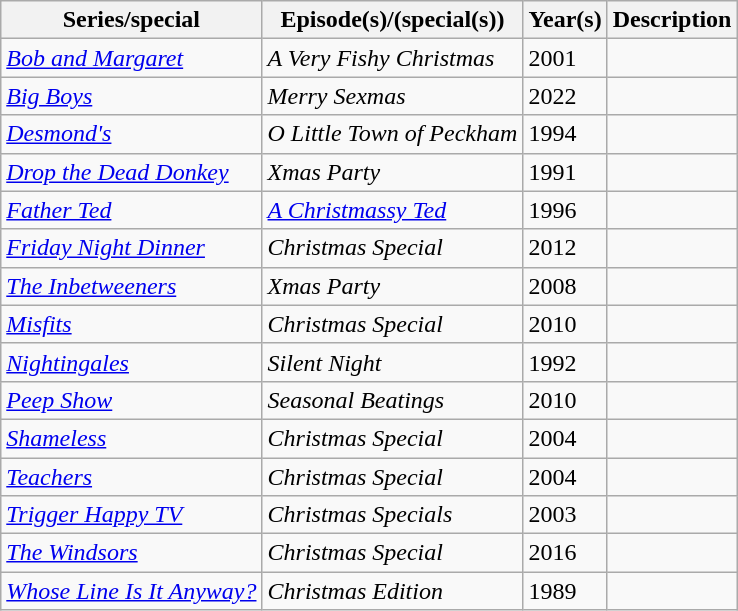<table class="wikitable sortable">
<tr>
<th>Series/special</th>
<th>Episode(s)/(special(s))</th>
<th>Year(s)</th>
<th>Description</th>
</tr>
<tr>
<td><em><a href='#'>Bob and Margaret</a></em></td>
<td><em>A Very Fishy Christmas</em></td>
<td>2001</td>
<td></td>
</tr>
<tr>
<td><em><a href='#'>Big Boys</a></em></td>
<td><em>Merry Sexmas</em></td>
<td>2022</td>
<td></td>
</tr>
<tr>
<td><em><a href='#'>Desmond's</a></em></td>
<td><em>O Little Town of Peckham</em></td>
<td>1994</td>
<td></td>
</tr>
<tr>
<td><em><a href='#'>Drop the Dead Donkey</a></em></td>
<td><em>Xmas Party</em></td>
<td>1991</td>
<td></td>
</tr>
<tr>
<td><em><a href='#'>Father Ted</a></em></td>
<td><em><a href='#'>A Christmassy Ted</a></em></td>
<td>1996</td>
<td></td>
</tr>
<tr>
<td><em><a href='#'>Friday Night Dinner</a></em></td>
<td><em>Christmas Special</em></td>
<td>2012</td>
<td></td>
</tr>
<tr>
<td><em><a href='#'>The Inbetweeners</a></em></td>
<td><em>Xmas Party</em></td>
<td>2008</td>
<td></td>
</tr>
<tr>
<td><em><a href='#'>Misfits</a></em></td>
<td><em>Christmas Special</em></td>
<td>2010</td>
<td></td>
</tr>
<tr>
<td><em><a href='#'>Nightingales</a></em></td>
<td><em>Silent Night</em></td>
<td>1992</td>
<td></td>
</tr>
<tr>
<td><em><a href='#'>Peep Show</a></em></td>
<td><em>Seasonal Beatings</em></td>
<td>2010</td>
<td></td>
</tr>
<tr>
<td><em><a href='#'>Shameless</a></em></td>
<td><em>Christmas Special</em></td>
<td>2004</td>
<td></td>
</tr>
<tr>
<td><em><a href='#'>Teachers</a></em></td>
<td><em>Christmas Special</em></td>
<td>2004</td>
<td></td>
</tr>
<tr>
<td><em><a href='#'>Trigger Happy TV</a></em></td>
<td><em>Christmas Specials</em></td>
<td>2003</td>
<td></td>
</tr>
<tr>
<td><em><a href='#'>The Windsors</a></em></td>
<td><em>Christmas Special</em></td>
<td>2016</td>
<td></td>
</tr>
<tr>
<td><em><a href='#'>Whose Line Is It Anyway?</a></em></td>
<td><em>Christmas Edition</em></td>
<td>1989</td>
<td></td>
</tr>
</table>
